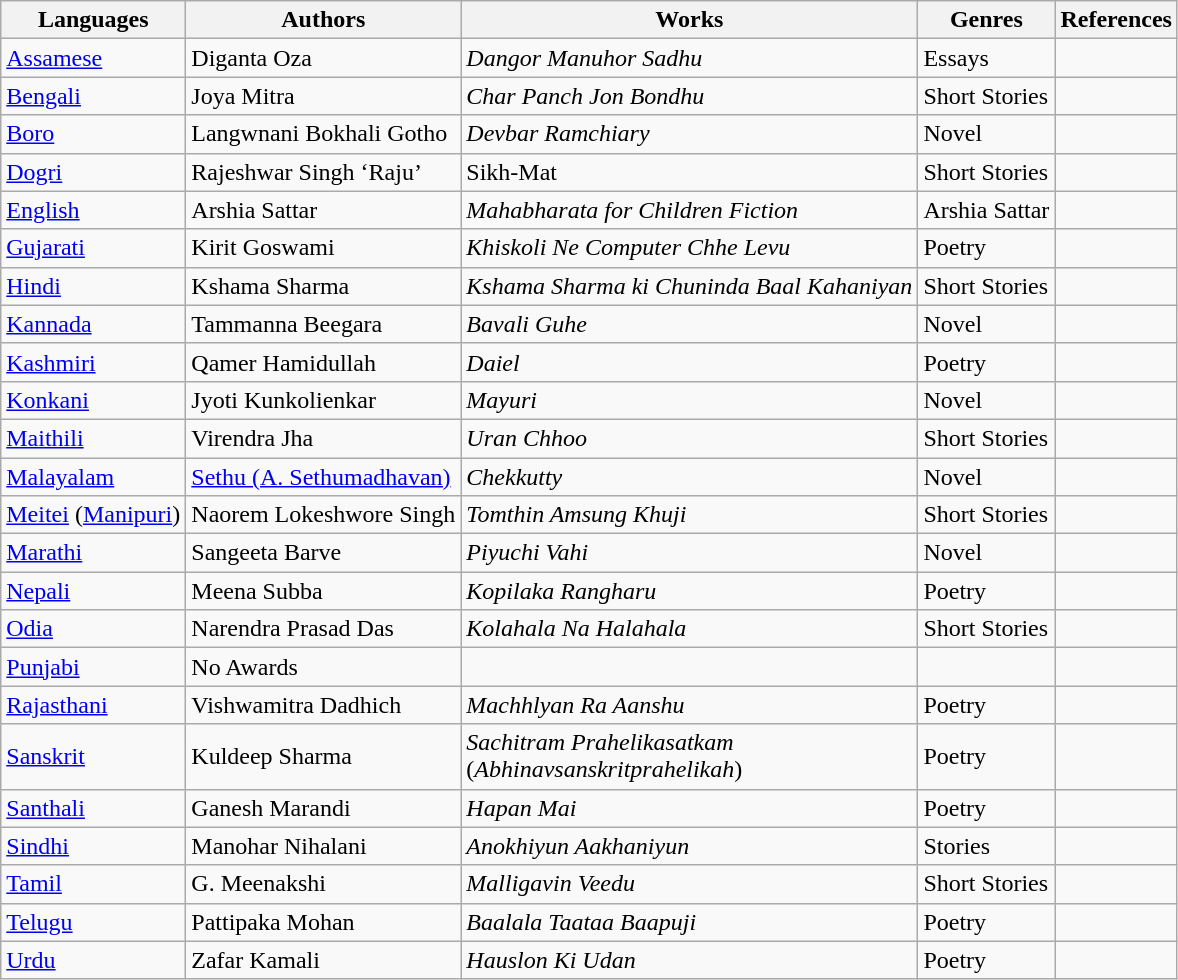<table class="wikitable sortable">
<tr>
<th>Languages</th>
<th>Authors</th>
<th>Works</th>
<th>Genres</th>
<th class="unsortable">References</th>
</tr>
<tr>
<td><a href='#'>Assamese</a></td>
<td>Diganta Oza</td>
<td><em>Dangor Manuhor Sadhu</em></td>
<td>Essays</td>
<td></td>
</tr>
<tr>
<td><a href='#'>Bengali</a></td>
<td>Joya Mitra</td>
<td><em>Char Panch Jon Bondhu</em></td>
<td>Short Stories</td>
<td></td>
</tr>
<tr>
<td><a href='#'>Boro</a></td>
<td>Langwnani Bokhali Gotho</td>
<td><em>Devbar Ramchiary</em></td>
<td>Novel</td>
<td></td>
</tr>
<tr>
<td><a href='#'>Dogri</a></td>
<td>Rajeshwar Singh ‘Raju’</td>
<td>Sikh-Mat</td>
<td>Short Stories</td>
<td></td>
</tr>
<tr>
<td><a href='#'>English</a></td>
<td>Arshia Sattar</td>
<td><em>Mahabharata for Children Fiction</em></td>
<td>Arshia Sattar</td>
<td></td>
</tr>
<tr>
<td><a href='#'>Gujarati</a></td>
<td>Kirit Goswami</td>
<td><em>Khiskoli Ne Computer Chhe Levu</em></td>
<td>Poetry</td>
<td></td>
</tr>
<tr>
<td><a href='#'>Hindi</a></td>
<td>Kshama Sharma</td>
<td><em>Kshama Sharma ki Chuninda Baal Kahaniyan</em></td>
<td>Short Stories</td>
<td></td>
</tr>
<tr>
<td><a href='#'>Kannada</a></td>
<td>Tammanna Beegara</td>
<td><em>Bavali Guhe</em></td>
<td>Novel</td>
<td></td>
</tr>
<tr>
<td><a href='#'>Kashmiri</a></td>
<td>Qamer Hamidullah</td>
<td><em>Daiel</em></td>
<td>Poetry</td>
<td></td>
</tr>
<tr>
<td><a href='#'>Konkani</a></td>
<td>Jyoti Kunkolienkar</td>
<td><em>Mayuri</em></td>
<td>Novel</td>
<td></td>
</tr>
<tr>
<td><a href='#'>Maithili</a></td>
<td>Virendra Jha</td>
<td><em>Uran Chhoo</em></td>
<td>Short Stories</td>
<td></td>
</tr>
<tr>
<td><a href='#'>Malayalam</a></td>
<td><a href='#'>Sethu (A. Sethumadhavan)</a></td>
<td><em>Chekkutty</em></td>
<td>Novel</td>
<td></td>
</tr>
<tr>
<td><a href='#'>Meitei</a> (<a href='#'>Manipuri</a>)</td>
<td>Naorem Lokeshwore Singh</td>
<td><em>Tomthin Amsung Khuji</em></td>
<td>Short Stories</td>
<td></td>
</tr>
<tr>
<td><a href='#'>Marathi</a></td>
<td>Sangeeta Barve</td>
<td><em>Piyuchi Vahi</em></td>
<td>Novel</td>
<td></td>
</tr>
<tr>
<td><a href='#'>Nepali</a></td>
<td>Meena Subba</td>
<td><em>Kopilaka Rangharu</em></td>
<td>Poetry</td>
<td></td>
</tr>
<tr>
<td><a href='#'>Odia</a></td>
<td>Narendra Prasad Das</td>
<td><em>Kolahala Na Halahala</em></td>
<td>Short Stories</td>
<td></td>
</tr>
<tr>
<td><a href='#'>Punjabi</a></td>
<td>No Awards</td>
<td></td>
<td></td>
<td></td>
</tr>
<tr>
<td><a href='#'>Rajasthani</a></td>
<td>Vishwamitra Dadhich</td>
<td><em>Machhlyan Ra Aanshu</em></td>
<td>Poetry</td>
<td></td>
</tr>
<tr>
<td><a href='#'>Sanskrit</a></td>
<td>Kuldeep Sharma</td>
<td><em>Sachitram Prahelikasatkam</em> <br> (<em>Abhinavsanskritprahelikah</em>)</td>
<td>Poetry</td>
<td></td>
</tr>
<tr>
<td><a href='#'>Santhali</a></td>
<td>Ganesh Marandi</td>
<td><em>Hapan Mai</em></td>
<td>Poetry</td>
<td></td>
</tr>
<tr>
<td><a href='#'>Sindhi</a></td>
<td>Manohar Nihalani</td>
<td><em>Anokhiyun Aakhaniyun</em></td>
<td>Stories</td>
<td></td>
</tr>
<tr>
<td><a href='#'>Tamil</a></td>
<td>G. Meenakshi</td>
<td><em>Malligavin Veedu</em></td>
<td>Short Stories</td>
<td></td>
</tr>
<tr>
<td><a href='#'>Telugu</a></td>
<td>Pattipaka Mohan</td>
<td><em>Baalala Taataa Baapuji</em></td>
<td>Poetry</td>
<td></td>
</tr>
<tr>
<td><a href='#'>Urdu</a></td>
<td>Zafar Kamali</td>
<td><em>Hauslon Ki Udan</em></td>
<td>Poetry</td>
<td></td>
</tr>
</table>
